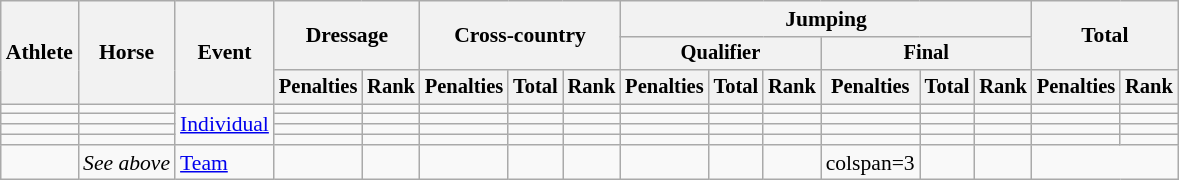<table class=wikitable style=font-size:90%;text-align:center>
<tr>
<th rowspan=3>Athlete</th>
<th rowspan=3>Horse</th>
<th rowspan=3>Event</th>
<th rowspan=2 colspan=2>Dressage</th>
<th rowspan=2 colspan=3>Cross-country</th>
<th colspan=6>Jumping</th>
<th rowspan=2 colspan=2>Total</th>
</tr>
<tr style=font-size:95%>
<th colspan=3>Qualifier</th>
<th colspan=3>Final</th>
</tr>
<tr style=font-size:95%>
<th>Penalties</th>
<th>Rank</th>
<th>Penalties</th>
<th>Total</th>
<th>Rank</th>
<th>Penalties</th>
<th>Total</th>
<th>Rank</th>
<th>Penalties</th>
<th>Total</th>
<th>Rank</th>
<th>Penalties</th>
<th>Rank</th>
</tr>
<tr>
<td align=left></td>
<td align=left></td>
<td align=left rowspan=4><a href='#'>Individual</a></td>
<td></td>
<td></td>
<td></td>
<td></td>
<td></td>
<td></td>
<td></td>
<td></td>
<td></td>
<td></td>
<td></td>
<td></td>
<td></td>
</tr>
<tr>
<td align=left></td>
<td align=left></td>
<td></td>
<td></td>
<td></td>
<td></td>
<td></td>
<td></td>
<td></td>
<td></td>
<td></td>
<td></td>
<td></td>
<td></td>
<td></td>
</tr>
<tr>
<td align=left></td>
<td align=left></td>
<td></td>
<td></td>
<td></td>
<td></td>
<td></td>
<td></td>
<td></td>
<td></td>
<td></td>
<td></td>
<td></td>
<td></td>
<td></td>
</tr>
<tr>
<td align=left></td>
<td align=left></td>
<td></td>
<td></td>
<td></td>
<td></td>
<td></td>
<td></td>
<td></td>
<td></td>
<td></td>
<td></td>
<td></td>
<td></td>
<td></td>
</tr>
<tr>
<td align=left></td>
<td align=left><em>See above</em></td>
<td align=left><a href='#'>Team</a></td>
<td></td>
<td></td>
<td></td>
<td></td>
<td></td>
<td></td>
<td></td>
<td></td>
<td>colspan=3 </td>
<td></td>
<td></td>
</tr>
</table>
